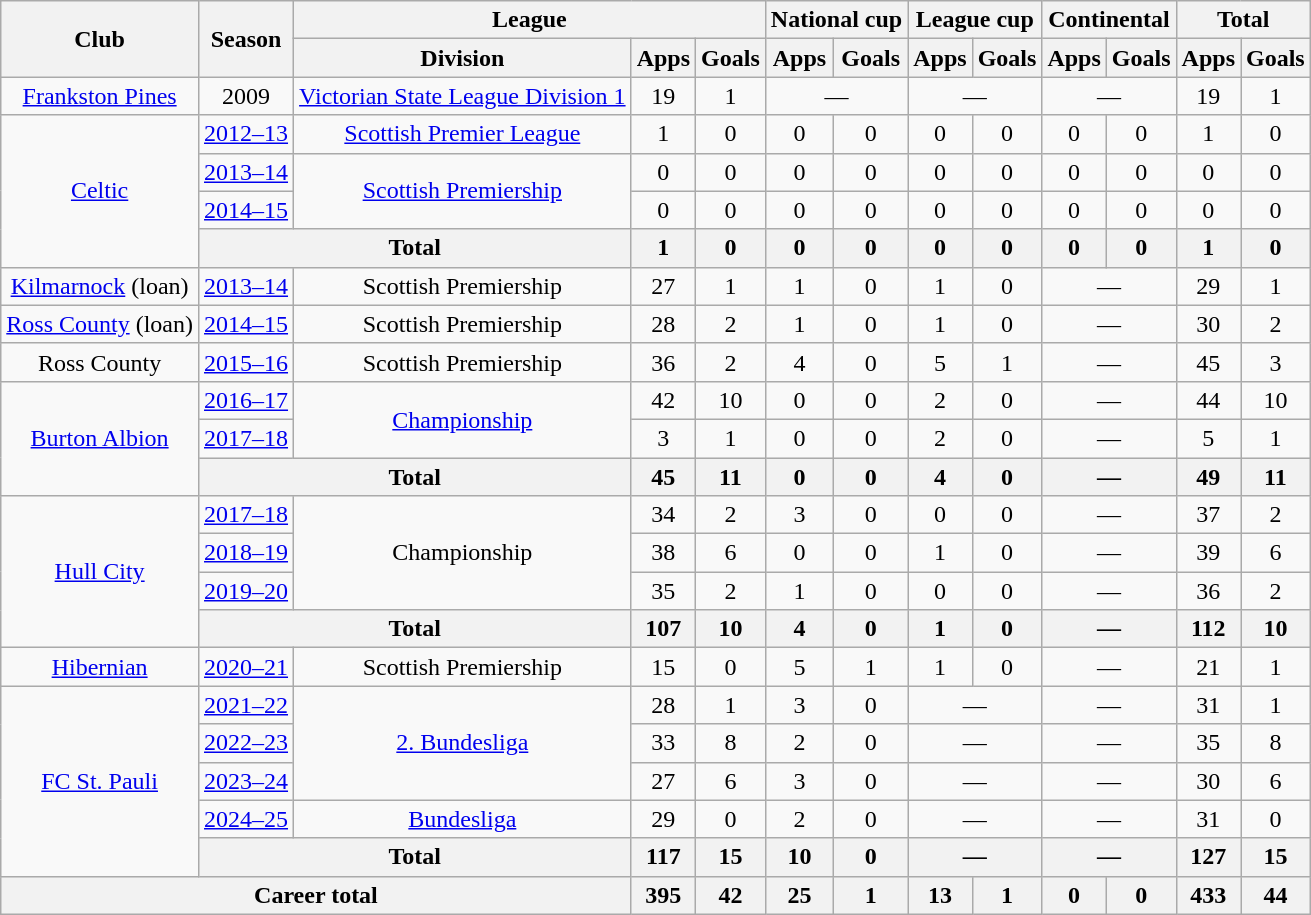<table class="wikitable" style="text-align: center">
<tr>
<th rowspan="2">Club</th>
<th rowspan="2">Season</th>
<th colspan="3">League</th>
<th colspan="2">National cup</th>
<th colspan="2">League cup</th>
<th colspan="2">Continental</th>
<th colspan="2">Total</th>
</tr>
<tr>
<th>Division</th>
<th>Apps</th>
<th>Goals</th>
<th>Apps</th>
<th>Goals</th>
<th>Apps</th>
<th>Goals</th>
<th>Apps</th>
<th>Goals</th>
<th>Apps</th>
<th>Goals</th>
</tr>
<tr>
<td><a href='#'>Frankston Pines</a></td>
<td>2009</td>
<td><a href='#'>Victorian State League Division 1</a></td>
<td>19</td>
<td>1</td>
<td colspan="2">—</td>
<td colspan="2">—</td>
<td colspan="2">—</td>
<td>19</td>
<td>1</td>
</tr>
<tr>
<td rowspan="4"><a href='#'>Celtic</a></td>
<td><a href='#'>2012–13</a></td>
<td><a href='#'>Scottish Premier League</a></td>
<td>1</td>
<td>0</td>
<td>0</td>
<td>0</td>
<td>0</td>
<td>0</td>
<td>0</td>
<td>0</td>
<td>1</td>
<td>0</td>
</tr>
<tr>
<td><a href='#'>2013–14</a></td>
<td rowspan="2"><a href='#'>Scottish Premiership</a></td>
<td>0</td>
<td>0</td>
<td>0</td>
<td>0</td>
<td>0</td>
<td>0</td>
<td>0</td>
<td>0</td>
<td>0</td>
<td>0</td>
</tr>
<tr>
<td><a href='#'>2014–15</a></td>
<td>0</td>
<td>0</td>
<td>0</td>
<td>0</td>
<td>0</td>
<td>0</td>
<td>0</td>
<td>0</td>
<td>0</td>
<td>0</td>
</tr>
<tr>
<th colspan="2">Total</th>
<th>1</th>
<th>0</th>
<th>0</th>
<th>0</th>
<th>0</th>
<th>0</th>
<th>0</th>
<th>0</th>
<th>1</th>
<th>0</th>
</tr>
<tr>
<td><a href='#'>Kilmarnock</a> (loan)</td>
<td><a href='#'>2013–14</a></td>
<td>Scottish Premiership</td>
<td>27</td>
<td>1</td>
<td>1</td>
<td>0</td>
<td>1</td>
<td>0</td>
<td colspan="2">—</td>
<td>29</td>
<td>1</td>
</tr>
<tr>
<td><a href='#'>Ross County</a> (loan)</td>
<td><a href='#'>2014–15</a></td>
<td>Scottish Premiership</td>
<td>28</td>
<td>2</td>
<td>1</td>
<td>0</td>
<td>1</td>
<td>0</td>
<td colspan="2">—</td>
<td>30</td>
<td>2</td>
</tr>
<tr>
<td>Ross County</td>
<td><a href='#'>2015–16</a></td>
<td>Scottish Premiership</td>
<td>36</td>
<td>2</td>
<td>4</td>
<td>0</td>
<td>5</td>
<td>1</td>
<td colspan="2">—</td>
<td>45</td>
<td>3</td>
</tr>
<tr>
<td rowspan="3"><a href='#'>Burton Albion</a></td>
<td><a href='#'>2016–17</a></td>
<td rowspan="2"><a href='#'>Championship</a></td>
<td>42</td>
<td>10</td>
<td>0</td>
<td>0</td>
<td>2</td>
<td>0</td>
<td colspan="2">—</td>
<td>44</td>
<td>10</td>
</tr>
<tr>
<td><a href='#'>2017–18</a></td>
<td>3</td>
<td>1</td>
<td>0</td>
<td>0</td>
<td>2</td>
<td>0</td>
<td colspan="2">—</td>
<td>5</td>
<td>1</td>
</tr>
<tr>
<th colspan="2">Total</th>
<th>45</th>
<th>11</th>
<th>0</th>
<th>0</th>
<th>4</th>
<th>0</th>
<th colspan="2">—</th>
<th>49</th>
<th>11</th>
</tr>
<tr>
<td rowspan="4"><a href='#'>Hull City</a></td>
<td><a href='#'>2017–18</a></td>
<td rowspan="3">Championship</td>
<td>34</td>
<td>2</td>
<td>3</td>
<td>0</td>
<td>0</td>
<td>0</td>
<td colspan="2">—</td>
<td>37</td>
<td>2</td>
</tr>
<tr>
<td><a href='#'>2018–19</a></td>
<td>38</td>
<td>6</td>
<td>0</td>
<td>0</td>
<td>1</td>
<td>0</td>
<td colspan="2">—</td>
<td>39</td>
<td>6</td>
</tr>
<tr>
<td><a href='#'>2019–20</a></td>
<td>35</td>
<td>2</td>
<td>1</td>
<td>0</td>
<td>0</td>
<td>0</td>
<td colspan="2">—</td>
<td>36</td>
<td>2</td>
</tr>
<tr>
<th colspan="2">Total</th>
<th>107</th>
<th>10</th>
<th>4</th>
<th>0</th>
<th>1</th>
<th>0</th>
<th colspan="2">—</th>
<th>112</th>
<th>10</th>
</tr>
<tr>
<td><a href='#'>Hibernian</a></td>
<td><a href='#'>2020–21</a></td>
<td>Scottish Premiership</td>
<td>15</td>
<td>0</td>
<td>5</td>
<td>1</td>
<td>1</td>
<td>0</td>
<td colspan="2">—</td>
<td>21</td>
<td>1</td>
</tr>
<tr>
<td rowspan="5"><a href='#'>FC St. Pauli</a></td>
<td><a href='#'>2021–22</a></td>
<td rowspan="3"><a href='#'>2. Bundesliga</a></td>
<td>28</td>
<td>1</td>
<td>3</td>
<td>0</td>
<td colspan="2">—</td>
<td colspan="2">—</td>
<td>31</td>
<td>1</td>
</tr>
<tr>
<td><a href='#'>2022–23</a></td>
<td>33</td>
<td>8</td>
<td>2</td>
<td>0</td>
<td colspan="2">—</td>
<td colspan="2">—</td>
<td>35</td>
<td>8</td>
</tr>
<tr>
<td><a href='#'>2023–24</a></td>
<td>27</td>
<td>6</td>
<td>3</td>
<td>0</td>
<td colspan="2">—</td>
<td colspan="2">—</td>
<td>30</td>
<td>6</td>
</tr>
<tr>
<td><a href='#'>2024–25</a></td>
<td><a href='#'>Bundesliga</a></td>
<td>29</td>
<td>0</td>
<td>2</td>
<td>0</td>
<td colspan=2>—</td>
<td colspan=2>—</td>
<td>31</td>
<td>0</td>
</tr>
<tr>
<th colspan="2">Total</th>
<th>117</th>
<th>15</th>
<th>10</th>
<th>0</th>
<th colspan="2">—</th>
<th colspan="2">—</th>
<th>127</th>
<th>15</th>
</tr>
<tr>
<th colspan="3">Career total</th>
<th>395</th>
<th>42</th>
<th>25</th>
<th>1</th>
<th>13</th>
<th>1</th>
<th>0</th>
<th>0</th>
<th>433</th>
<th>44</th>
</tr>
</table>
